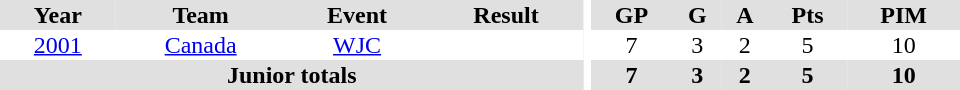<table border="0" cellpadding="1" cellspacing="0" ID="Table3" style="text-align:center; width:40em">
<tr ALIGN="center" bgcolor="#e0e0e0">
<th>Year</th>
<th>Team</th>
<th>Event</th>
<th>Result</th>
<th rowspan="99" bgcolor="#ffffff"></th>
<th>GP</th>
<th>G</th>
<th>A</th>
<th>Pts</th>
<th>PIM</th>
</tr>
<tr>
<td><a href='#'>2001</a></td>
<td><a href='#'>Canada</a></td>
<td><a href='#'>WJC</a></td>
<td></td>
<td>7</td>
<td>3</td>
<td>2</td>
<td>5</td>
<td>10</td>
</tr>
<tr bgcolor="#e0e0e0">
<th colspan="4">Junior totals</th>
<th>7</th>
<th>3</th>
<th>2</th>
<th>5</th>
<th>10</th>
</tr>
</table>
